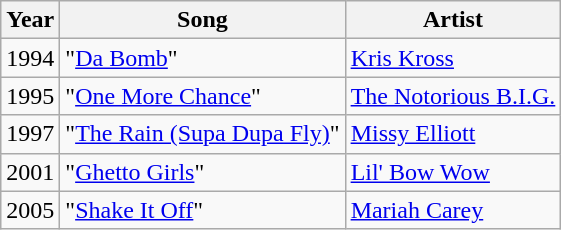<table class="wikitable sortable">
<tr>
<th>Year</th>
<th>Song</th>
<th>Artist</th>
</tr>
<tr>
<td>1994</td>
<td>"<a href='#'>Da Bomb</a>"</td>
<td><a href='#'>Kris Kross</a></td>
</tr>
<tr>
<td>1995</td>
<td>"<a href='#'>One More Chance</a>"</td>
<td><a href='#'>The Notorious B.I.G.</a></td>
</tr>
<tr>
<td>1997</td>
<td>"<a href='#'>The Rain (Supa Dupa Fly)</a>"</td>
<td><a href='#'>Missy Elliott</a></td>
</tr>
<tr>
<td>2001</td>
<td>"<a href='#'>Ghetto Girls</a>"</td>
<td><a href='#'>Lil' Bow Wow</a></td>
</tr>
<tr>
<td>2005</td>
<td>"<a href='#'>Shake It Off</a>"</td>
<td><a href='#'>Mariah Carey</a></td>
</tr>
</table>
